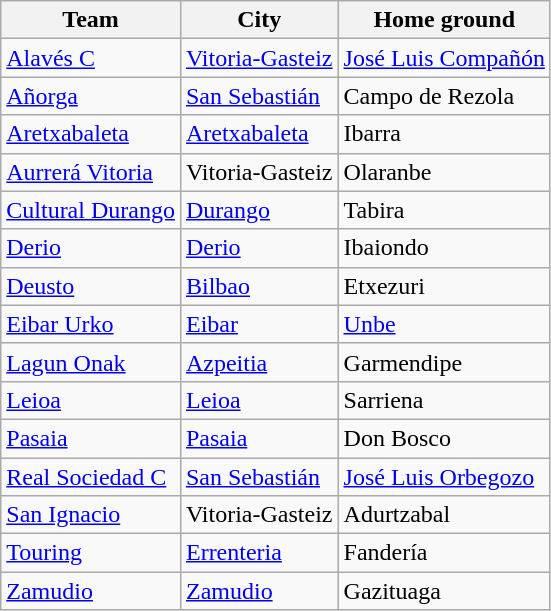<table class="wikitable sortable">
<tr>
<th>Team</th>
<th>City</th>
<th>Home ground</th>
</tr>
<tr>
<td><a href='#'>Alavés C</a></td>
<td><a href='#'>Vitoria-Gasteiz</a></td>
<td><a href='#'>José Luis Compañón</a></td>
</tr>
<tr>
<td><a href='#'>Añorga</a></td>
<td><a href='#'>San Sebastián</a></td>
<td>Campo de Rezola</td>
</tr>
<tr>
<td><a href='#'>Aretxabaleta</a></td>
<td><a href='#'>Aretxabaleta</a></td>
<td>Ibarra</td>
</tr>
<tr>
<td><a href='#'>Aurrerá Vitoria</a></td>
<td>Vitoria-Gasteiz</td>
<td>Olaranbe<br></td>
</tr>
<tr>
<td><a href='#'>Cultural Durango</a></td>
<td><a href='#'>Durango</a></td>
<td>Tabira</td>
</tr>
<tr>
<td><a href='#'>Derio</a></td>
<td><a href='#'>Derio</a></td>
<td>Ibaiondo</td>
</tr>
<tr>
<td><a href='#'>Deusto</a></td>
<td><a href='#'>Bilbao</a></td>
<td>Etxezuri</td>
</tr>
<tr>
<td><a href='#'>Eibar Urko</a></td>
<td><a href='#'>Eibar</a></td>
<td><a href='#'>Unbe</a></td>
</tr>
<tr>
<td><a href='#'>Lagun Onak</a></td>
<td><a href='#'>Azpeitia</a></td>
<td>Garmendipe</td>
</tr>
<tr>
<td><a href='#'>Leioa</a></td>
<td><a href='#'>Leioa</a></td>
<td>Sarriena</td>
</tr>
<tr>
<td><a href='#'>Pasaia</a></td>
<td><a href='#'>Pasaia</a></td>
<td>Don Bosco<br></td>
</tr>
<tr>
<td><a href='#'>Real Sociedad C</a></td>
<td><a href='#'>San Sebastián</a></td>
<td><a href='#'>José Luis Orbegozo</a></td>
</tr>
<tr>
<td><a href='#'>San Ignacio</a></td>
<td>Vitoria-Gasteiz</td>
<td>Adurtzabal<br></td>
</tr>
<tr>
<td><a href='#'>Touring</a></td>
<td><a href='#'>Errenteria</a></td>
<td>Fandería</td>
</tr>
<tr>
<td><a href='#'>Zamudio</a></td>
<td><a href='#'>Zamudio</a></td>
<td>Gazituaga</td>
</tr>
</table>
